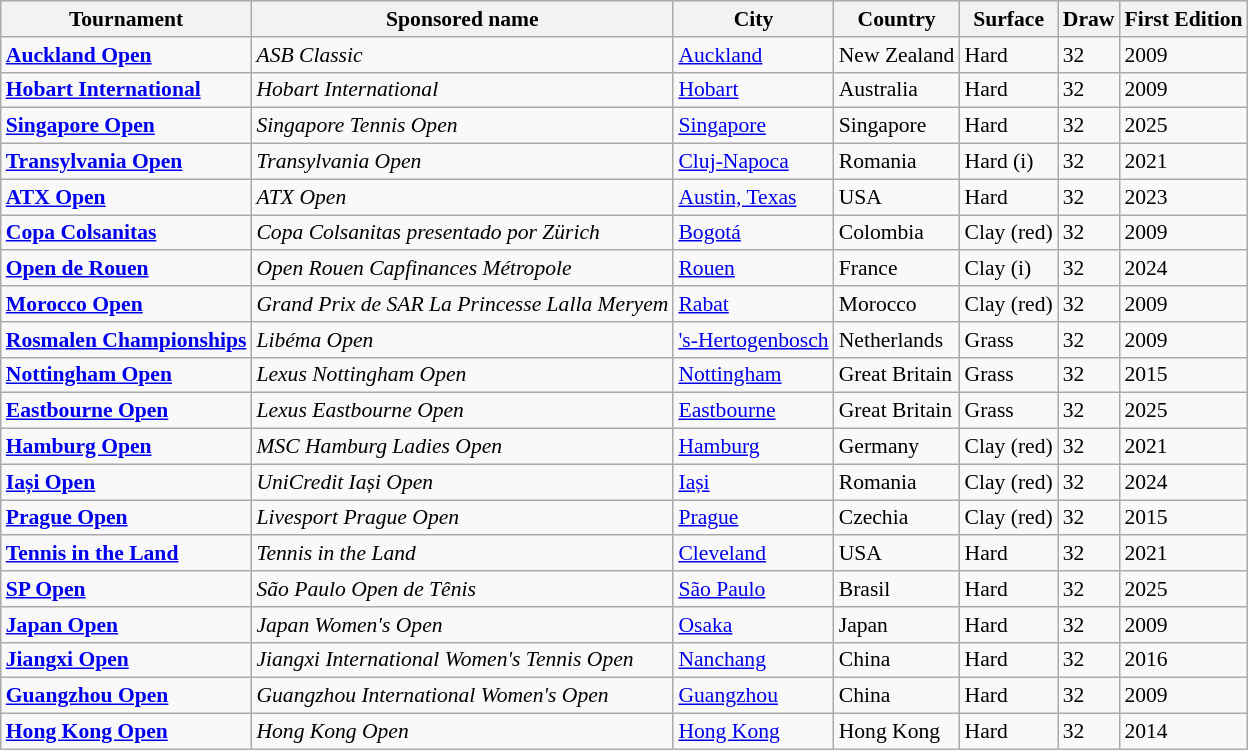<table class="wikitable sortable" style="font-size:90%">
<tr style="background:#efefef;">
<th>Tournament</th>
<th>Sponsored name</th>
<th>City</th>
<th>Country</th>
<th>Surface</th>
<th>Draw</th>
<th>First Edition</th>
</tr>
<tr>
<td><strong><a href='#'>Auckland Open</a></strong></td>
<td><em>ASB Classic</em></td>
<td><a href='#'>Auckland</a></td>
<td> New Zealand</td>
<td>Hard</td>
<td>32</td>
<td>2009</td>
</tr>
<tr>
<td><strong><a href='#'>Hobart International</a></strong></td>
<td><em>Hobart International</em></td>
<td><a href='#'>Hobart</a></td>
<td> Australia</td>
<td>Hard</td>
<td>32</td>
<td>2009</td>
</tr>
<tr>
<td><strong><a href='#'>Singapore Open</a></strong></td>
<td><em>Singapore Tennis Open</em></td>
<td><a href='#'>Singapore</a></td>
<td> Singapore</td>
<td>Hard</td>
<td>32</td>
<td>2025</td>
</tr>
<tr>
<td><strong><a href='#'>Transylvania Open</a></strong></td>
<td><em>Transylvania Open</em></td>
<td><a href='#'>Cluj-Napoca</a></td>
<td> Romania</td>
<td>Hard (i)</td>
<td>32</td>
<td>2021</td>
</tr>
<tr>
<td><strong><a href='#'>ATX Open</a></strong></td>
<td><em>ATX Open</em></td>
<td><a href='#'>Austin, Texas</a></td>
<td> USA</td>
<td>Hard</td>
<td>32</td>
<td>2023</td>
</tr>
<tr>
<td><strong><a href='#'>Copa Colsanitas</a></strong></td>
<td><em>Copa Colsanitas presentado por Zürich</em></td>
<td><a href='#'>Bogotá</a></td>
<td> Colombia</td>
<td>Clay (red)</td>
<td>32</td>
<td>2009</td>
</tr>
<tr>
<td><strong><a href='#'>Open de Rouen</a></strong></td>
<td><em>Open Rouen Capfinances Métropole</em></td>
<td><a href='#'>Rouen</a></td>
<td> France</td>
<td>Clay (i)</td>
<td>32</td>
<td>2024</td>
</tr>
<tr>
<td><strong><a href='#'>Morocco Open</a></strong></td>
<td><em>Grand Prix de SAR La Princesse Lalla Meryem</em></td>
<td><a href='#'>Rabat</a></td>
<td> Morocco</td>
<td>Clay (red)</td>
<td>32</td>
<td>2009</td>
</tr>
<tr>
<td><strong><a href='#'>Rosmalen Championships</a></strong></td>
<td><em>Libéma Open</em></td>
<td><a href='#'>'s-Hertogenbosch</a></td>
<td> Netherlands</td>
<td>Grass</td>
<td>32</td>
<td>2009</td>
</tr>
<tr>
<td><strong><a href='#'>Nottingham Open</a></strong></td>
<td><em>Lexus Nottingham Open</em></td>
<td><a href='#'>Nottingham</a></td>
<td> Great Britain</td>
<td>Grass</td>
<td>32</td>
<td>2015</td>
</tr>
<tr>
<td><strong><a href='#'>Eastbourne Open</a></strong></td>
<td><em>Lexus Eastbourne Open</em></td>
<td><a href='#'>Eastbourne</a></td>
<td> Great Britain</td>
<td>Grass</td>
<td>32</td>
<td>2025</td>
</tr>
<tr>
<td><strong><a href='#'>Hamburg Open</a></strong></td>
<td><em>MSC Hamburg Ladies Open</em></td>
<td><a href='#'>Hamburg</a></td>
<td> Germany</td>
<td>Clay (red)</td>
<td>32</td>
<td>2021</td>
</tr>
<tr>
<td><strong><a href='#'>Iași Open</a></strong></td>
<td><em>UniCredit Iași Open</em></td>
<td><a href='#'>Iași</a></td>
<td> Romania</td>
<td>Clay (red)</td>
<td>32</td>
<td>2024</td>
</tr>
<tr>
<td><strong><a href='#'>Prague Open</a></strong></td>
<td><em>Livesport Prague Open</em></td>
<td><a href='#'>Prague</a></td>
<td> Czechia</td>
<td>Clay (red)</td>
<td>32</td>
<td>2015</td>
</tr>
<tr>
<td><strong><a href='#'>Tennis in the Land</a></strong></td>
<td><em>Tennis in the Land</em></td>
<td><a href='#'>Cleveland</a></td>
<td> USA</td>
<td>Hard</td>
<td>32</td>
<td>2021</td>
</tr>
<tr>
<td><strong><a href='#'>SP Open</a></strong></td>
<td><em>São Paulo Open de Tênis</em></td>
<td><a href='#'>São Paulo</a></td>
<td> Brasil</td>
<td>Hard</td>
<td>32</td>
<td>2025</td>
</tr>
<tr>
<td><strong><a href='#'>Japan Open</a></strong></td>
<td><em>Japan Women's Open</em></td>
<td><a href='#'>Osaka</a></td>
<td> Japan</td>
<td>Hard</td>
<td>32</td>
<td>2009</td>
</tr>
<tr>
<td><strong><a href='#'>Jiangxi Open</a></strong></td>
<td><em>Jiangxi International Women's Tennis Open</em></td>
<td><a href='#'>Nanchang</a></td>
<td> China</td>
<td>Hard</td>
<td>32</td>
<td>2016</td>
</tr>
<tr>
<td><strong><a href='#'>Guangzhou Open</a></strong></td>
<td><em>Guangzhou International Women's Open</em></td>
<td><a href='#'>Guangzhou</a></td>
<td> China</td>
<td>Hard</td>
<td>32</td>
<td>2009</td>
</tr>
<tr>
<td><strong><a href='#'>Hong Kong Open</a></strong></td>
<td><em>Hong Kong Open</em></td>
<td><a href='#'>Hong Kong</a></td>
<td> Hong Kong</td>
<td>Hard</td>
<td>32</td>
<td>2014<br></td>
</tr>
</table>
